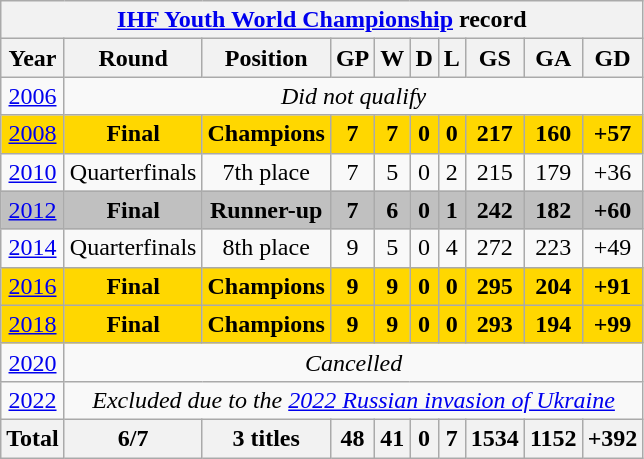<table class="wikitable" style="text-align: center;">
<tr>
<th colspan=10><a href='#'>IHF Youth World Championship</a> record</th>
</tr>
<tr>
<th>Year</th>
<th>Round</th>
<th>Position</th>
<th>GP</th>
<th>W</th>
<th>D</th>
<th>L</th>
<th>GS</th>
<th>GA</th>
<th>GD</th>
</tr>
<tr>
<td> <a href='#'>2006</a></td>
<td colspan=9><em>Did not qualify</em></td>
</tr>
<tr bgcolor=gold>
<td> <a href='#'>2008</a></td>
<td><strong>Final</strong></td>
<td><strong>Champions</strong></td>
<td><strong>7</strong></td>
<td><strong>7</strong></td>
<td><strong>0</strong></td>
<td><strong>0</strong></td>
<td><strong>217</strong></td>
<td><strong>160</strong></td>
<td><strong>+57</strong></td>
</tr>
<tr>
<td> <a href='#'>2010</a></td>
<td>Quarterfinals</td>
<td>7th place</td>
<td>7</td>
<td>5</td>
<td>0</td>
<td>2</td>
<td>215</td>
<td>179</td>
<td>+36</td>
</tr>
<tr bgcolor=silver>
<td> <a href='#'>2012</a></td>
<td><strong>Final</strong></td>
<td><strong>Runner-up</strong></td>
<td><strong>7</strong></td>
<td><strong>6</strong></td>
<td><strong>0</strong></td>
<td><strong>1</strong></td>
<td><strong>242</strong></td>
<td><strong>182</strong></td>
<td><strong>+60</strong></td>
</tr>
<tr>
<td> <a href='#'>2014</a></td>
<td>Quarterfinals</td>
<td>8th place</td>
<td>9</td>
<td>5</td>
<td>0</td>
<td>4</td>
<td>272</td>
<td>223</td>
<td>+49</td>
</tr>
<tr bgcolor=gold>
<td> <a href='#'>2016</a></td>
<td><strong>Final</strong></td>
<td><strong>Champions</strong></td>
<td><strong>9</strong></td>
<td><strong>9</strong></td>
<td><strong>0</strong></td>
<td><strong>0</strong></td>
<td><strong>295</strong></td>
<td><strong>204</strong></td>
<td><strong>+91</strong></td>
</tr>
<tr bgcolor=gold>
<td> <a href='#'>2018</a></td>
<td><strong>Final</strong></td>
<td><strong>Champions</strong></td>
<td><strong>9</strong></td>
<td><strong>9</strong></td>
<td><strong>0</strong></td>
<td><strong>0</strong></td>
<td><strong>293</strong></td>
<td><strong>194</strong></td>
<td><strong>+99</strong></td>
</tr>
<tr>
<td> <a href='#'>2020</a></td>
<td colspan=9><em>Cancelled</em></td>
</tr>
<tr>
<td> <a href='#'>2022</a></td>
<td colspan=9><em>Excluded due to the <a href='#'>2022 Russian invasion of Ukraine</a></em></td>
</tr>
<tr>
<th>Total</th>
<th>6/7</th>
<th>3 titles</th>
<th>48</th>
<th>41</th>
<th>0</th>
<th>7</th>
<th>1534</th>
<th>1152</th>
<th>+392</th>
</tr>
</table>
